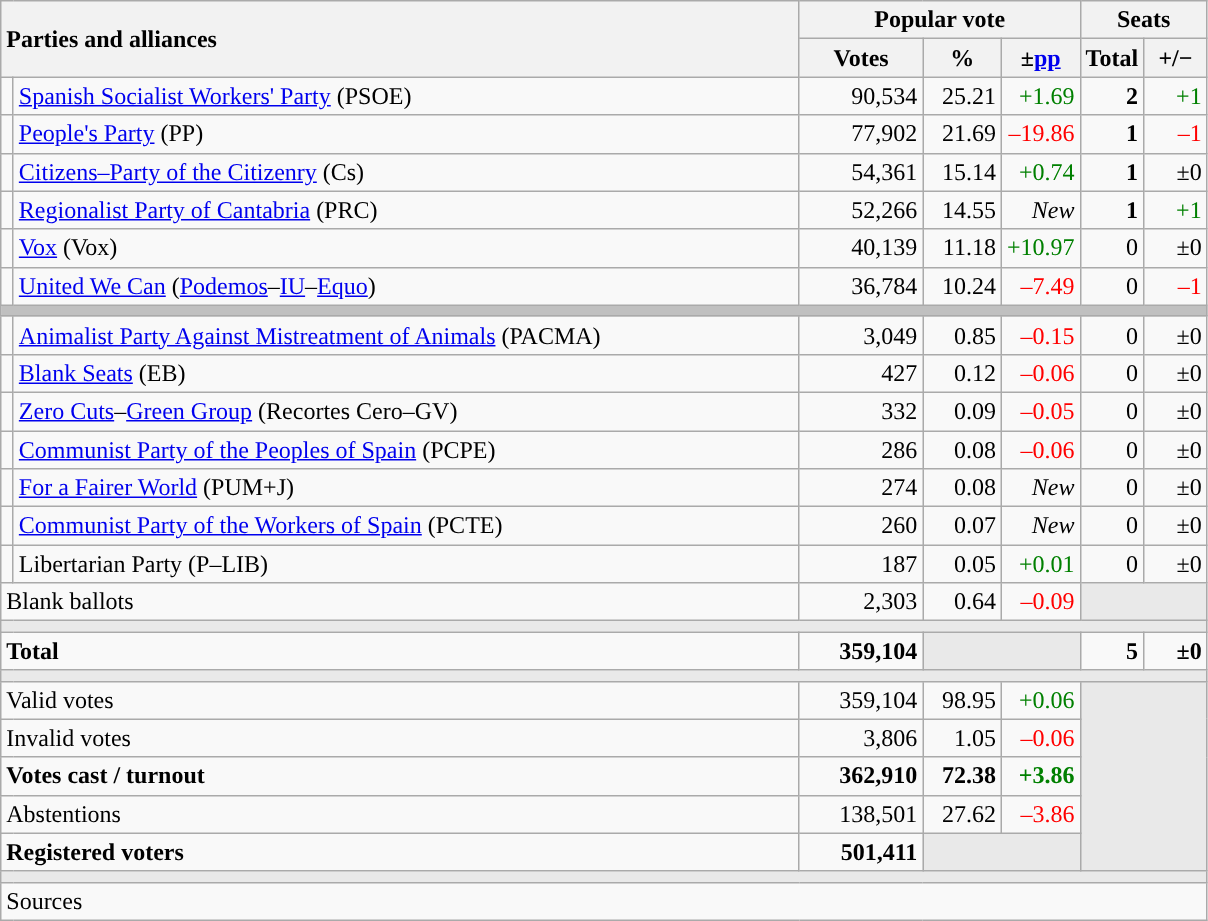<table class="wikitable" style="text-align:right;">
<tr>
<th style="text-align:left;" rowspan="2" colspan="2" width="525">Parties and alliances</th>
<th colspan="3">Popular vote</th>
<th colspan="2">Seats</th>
</tr>
<tr>
<th width="75">Votes</th>
<th width="45">%</th>
<th width="45">±<a href='#'>pp</a></th>
<th width="35">Total</th>
<th width="35">+/−</th>
</tr>
<tr>
<td width="1" style="color:inherit;background:"></td>
<td align="left"><a href='#'>Spanish Socialist Workers' Party</a> (PSOE)</td>
<td>90,534</td>
<td>25.21</td>
<td style="color:green;">+1.69</td>
<td><strong>2</strong></td>
<td style="color:green;">+1</td>
</tr>
<tr>
<td style="color:inherit;background:"></td>
<td align="left"><a href='#'>People's Party</a> (PP)</td>
<td>77,902</td>
<td>21.69</td>
<td style="color:red;">–19.86</td>
<td><strong>1</strong></td>
<td style="color:red;">–1</td>
</tr>
<tr>
<td style="color:inherit;background:"></td>
<td align="left"><a href='#'>Citizens–Party of the Citizenry</a> (Cs)</td>
<td>54,361</td>
<td>15.14</td>
<td style="color:green;">+0.74</td>
<td><strong>1</strong></td>
<td>±0</td>
</tr>
<tr>
<td style="color:inherit;background:"></td>
<td align="left"><a href='#'>Regionalist Party of Cantabria</a> (PRC)</td>
<td>52,266</td>
<td>14.55</td>
<td><em>New</em></td>
<td><strong>1</strong></td>
<td style="color:green;">+1</td>
</tr>
<tr>
<td style="color:inherit;background:"></td>
<td align="left"><a href='#'>Vox</a> (Vox)</td>
<td>40,139</td>
<td>11.18</td>
<td style="color:green;">+10.97</td>
<td>0</td>
<td>±0</td>
</tr>
<tr>
<td style="color:inherit;background:"></td>
<td align="left"><a href='#'>United We Can</a> (<a href='#'>Podemos</a>–<a href='#'>IU</a>–<a href='#'>Equo</a>)</td>
<td>36,784</td>
<td>10.24</td>
<td style="color:red;">–7.49</td>
<td>0</td>
<td style="color:red;">–1</td>
</tr>
<tr>
<td colspan="7" bgcolor="#C0C0C0"></td>
</tr>
<tr>
<td style="color:inherit;background:"></td>
<td align="left"><a href='#'>Animalist Party Against Mistreatment of Animals</a> (PACMA)</td>
<td>3,049</td>
<td>0.85</td>
<td style="color:red;">–0.15</td>
<td>0</td>
<td>±0</td>
</tr>
<tr>
<td style="color:inherit;background:"></td>
<td align="left"><a href='#'>Blank Seats</a> (EB)</td>
<td>427</td>
<td>0.12</td>
<td style="color:red;">–0.06</td>
<td>0</td>
<td>±0</td>
</tr>
<tr>
<td style="color:inherit;background:"></td>
<td align="left"><a href='#'>Zero Cuts</a>–<a href='#'>Green Group</a> (Recortes Cero–GV)</td>
<td>332</td>
<td>0.09</td>
<td style="color:red;">–0.05</td>
<td>0</td>
<td>±0</td>
</tr>
<tr>
<td style="color:inherit;background:"></td>
<td align="left"><a href='#'>Communist Party of the Peoples of Spain</a> (PCPE)</td>
<td>286</td>
<td>0.08</td>
<td style="color:red;">–0.06</td>
<td>0</td>
<td>±0</td>
</tr>
<tr>
<td style="color:inherit;background:"></td>
<td align="left"><a href='#'>For a Fairer World</a> (PUM+J)</td>
<td>274</td>
<td>0.08</td>
<td><em>New</em></td>
<td>0</td>
<td>±0</td>
</tr>
<tr>
<td style="color:inherit;background:"></td>
<td align="left"><a href='#'>Communist Party of the Workers of Spain</a> (PCTE)</td>
<td>260</td>
<td>0.07</td>
<td><em>New</em></td>
<td>0</td>
<td>±0</td>
</tr>
<tr>
<td style="color:inherit;background:"></td>
<td align="left">Libertarian Party (P–LIB)</td>
<td>187</td>
<td>0.05</td>
<td style="color:green;">+0.01</td>
<td>0</td>
<td>±0</td>
</tr>
<tr>
<td align="left" colspan="2">Blank ballots</td>
<td>2,303</td>
<td>0.64</td>
<td style="color:red;">–0.09</td>
<td bgcolor="#E9E9E9" colspan="2"></td>
</tr>
<tr>
<td colspan="7" bgcolor="#E9E9E9"></td>
</tr>
<tr style="font-weight:bold;">
<td align="left" colspan="2">Total</td>
<td>359,104</td>
<td bgcolor="#E9E9E9" colspan="2"></td>
<td>5</td>
<td>±0</td>
</tr>
<tr>
<td colspan="7" bgcolor="#E9E9E9"></td>
</tr>
<tr>
<td align="left" colspan="2">Valid votes</td>
<td>359,104</td>
<td>98.95</td>
<td style="color:green;">+0.06</td>
<td bgcolor="#E9E9E9" colspan="2" rowspan="5"></td>
</tr>
<tr>
<td align="left" colspan="2">Invalid votes</td>
<td>3,806</td>
<td>1.05</td>
<td style="color:red;">–0.06</td>
</tr>
<tr style="font-weight:bold;">
<td align="left" colspan="2">Votes cast / turnout</td>
<td>362,910</td>
<td>72.38</td>
<td style="color:green;">+3.86</td>
</tr>
<tr>
<td align="left" colspan="2">Abstentions</td>
<td>138,501</td>
<td>27.62</td>
<td style="color:red;">–3.86</td>
</tr>
<tr style="font-weight:bold;">
<td align="left" colspan="2">Registered voters</td>
<td>501,411</td>
<td bgcolor="#E9E9E9" colspan="2"></td>
</tr>
<tr>
<td colspan="7" bgcolor="#E9E9E9"></td>
</tr>
<tr>
<td align="left" colspan="7">Sources</td>
</tr>
</table>
